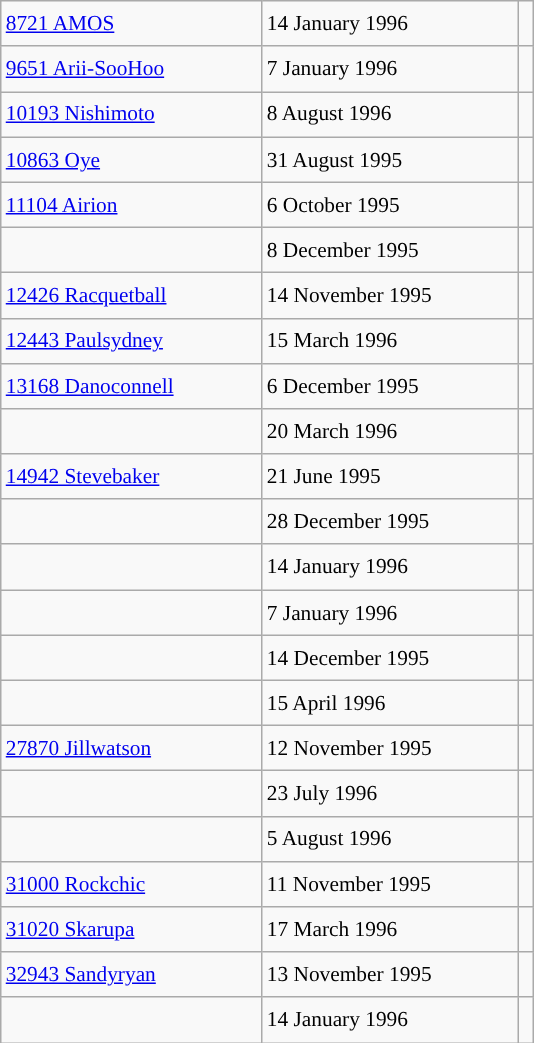<table class="wikitable" style="font-size: 89%; float: left; width: 25em; margin-right: 1em; line-height: 1.65em !important; height: 675px;">
<tr>
<td><a href='#'>8721 AMOS</a></td>
<td>14 January 1996</td>
<td></td>
</tr>
<tr>
<td><a href='#'>9651 Arii-SooHoo</a></td>
<td>7 January 1996</td>
<td></td>
</tr>
<tr>
<td><a href='#'>10193 Nishimoto</a></td>
<td>8 August 1996</td>
<td></td>
</tr>
<tr>
<td><a href='#'>10863 Oye</a></td>
<td>31 August 1995</td>
<td></td>
</tr>
<tr>
<td><a href='#'>11104 Airion</a></td>
<td>6 October 1995</td>
<td></td>
</tr>
<tr>
<td></td>
<td>8 December 1995</td>
<td></td>
</tr>
<tr>
<td><a href='#'>12426 Racquetball</a></td>
<td>14 November 1995</td>
<td></td>
</tr>
<tr>
<td><a href='#'>12443 Paulsydney</a></td>
<td>15 March 1996</td>
<td></td>
</tr>
<tr>
<td><a href='#'>13168 Danoconnell</a></td>
<td>6 December 1995</td>
<td></td>
</tr>
<tr>
<td></td>
<td>20 March 1996</td>
<td></td>
</tr>
<tr>
<td><a href='#'>14942 Stevebaker</a></td>
<td>21 June 1995</td>
<td></td>
</tr>
<tr>
<td></td>
<td>28 December 1995</td>
<td></td>
</tr>
<tr>
<td></td>
<td>14 January 1996</td>
<td></td>
</tr>
<tr>
<td></td>
<td>7 January 1996</td>
<td></td>
</tr>
<tr>
<td></td>
<td>14 December 1995</td>
<td></td>
</tr>
<tr>
<td></td>
<td>15 April 1996</td>
<td></td>
</tr>
<tr>
<td><a href='#'>27870 Jillwatson</a></td>
<td>12 November 1995</td>
<td></td>
</tr>
<tr>
<td></td>
<td>23 July 1996</td>
<td></td>
</tr>
<tr>
<td></td>
<td>5 August 1996</td>
<td></td>
</tr>
<tr>
<td><a href='#'>31000 Rockchic</a></td>
<td>11 November 1995</td>
<td></td>
</tr>
<tr>
<td><a href='#'>31020 Skarupa</a></td>
<td>17 March 1996</td>
<td></td>
</tr>
<tr>
<td><a href='#'>32943 Sandyryan</a></td>
<td>13 November 1995</td>
<td></td>
</tr>
<tr>
<td></td>
<td>14 January 1996</td>
<td></td>
</tr>
</table>
